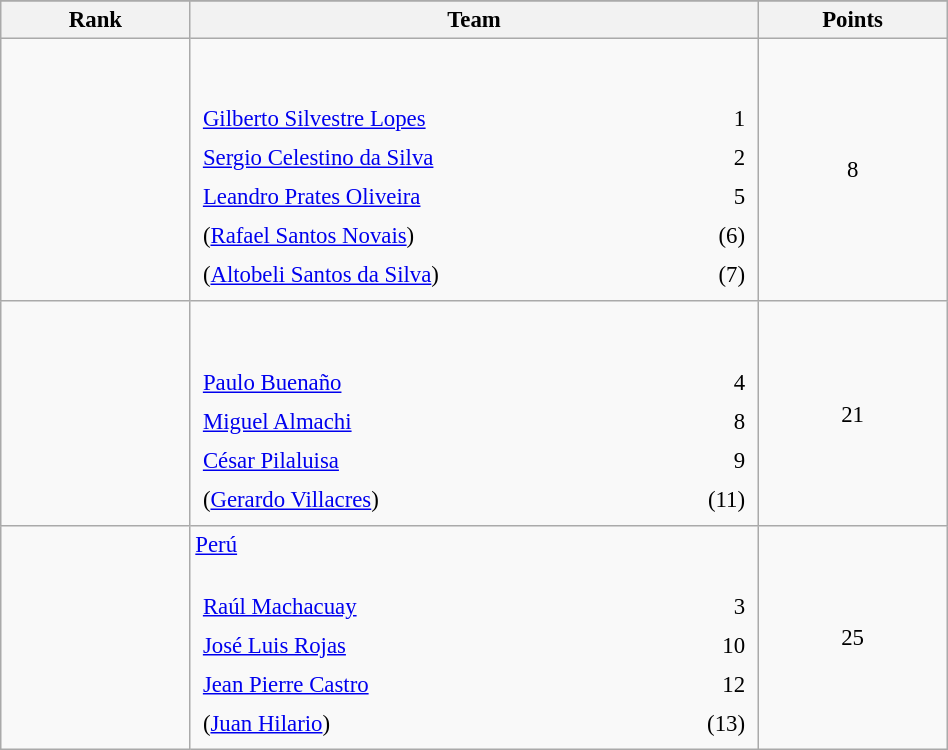<table class="wikitable sortable" style=" text-align:center; font-size:95%;" width="50%">
<tr>
</tr>
<tr>
<th width=10%>Rank</th>
<th width=30%>Team</th>
<th width=10%>Points</th>
</tr>
<tr>
<td align=center></td>
<td align=left> <br><br><table width=100%>
<tr>
<td align=left style="border:0"><a href='#'>Gilberto Silvestre Lopes</a></td>
<td align=right style="border:0">1</td>
</tr>
<tr>
<td align=left style="border:0"><a href='#'>Sergio Celestino da Silva</a></td>
<td align=right style="border:0">2</td>
</tr>
<tr>
<td align=left style="border:0"><a href='#'>Leandro Prates Oliveira</a></td>
<td align=right style="border:0">5</td>
</tr>
<tr>
<td align=left style="border:0">(<a href='#'>Rafael Santos Novais</a>)</td>
<td align=right style="border:0">(6)</td>
</tr>
<tr>
<td align=left style="border:0">(<a href='#'>Altobeli Santos da Silva</a>)</td>
<td align=right style="border:0">(7)</td>
</tr>
</table>
</td>
<td>8</td>
</tr>
<tr>
<td align=center></td>
<td align=left> <br><br><table width=100%>
<tr>
<td align=left style="border:0"><a href='#'>Paulo Buenaño</a></td>
<td align=right style="border:0">4</td>
</tr>
<tr>
<td align=left style="border:0"><a href='#'>Miguel Almachi</a></td>
<td align=right style="border:0">8</td>
</tr>
<tr>
<td align=left style="border:0"><a href='#'>César Pilaluisa</a></td>
<td align=right style="border:0">9</td>
</tr>
<tr>
<td align=left style="border:0">(<a href='#'>Gerardo Villacres</a>)</td>
<td align=right style="border:0">(11)</td>
</tr>
</table>
</td>
<td>21</td>
</tr>
<tr>
<td align=center></td>
<td align=left> <a href='#'>Perú</a> <br><br><table width=100%>
<tr>
<td align=left style="border:0"><a href='#'>Raúl Machacuay</a></td>
<td align=right style="border:0">3</td>
</tr>
<tr>
<td align=left style="border:0"><a href='#'>José Luis Rojas</a></td>
<td align=right style="border:0">10</td>
</tr>
<tr>
<td align=left style="border:0"><a href='#'>Jean Pierre Castro</a></td>
<td align=right style="border:0">12</td>
</tr>
<tr>
<td align=left style="border:0">(<a href='#'>Juan Hilario</a>)</td>
<td align=right style="border:0">(13)</td>
</tr>
</table>
</td>
<td>25</td>
</tr>
</table>
